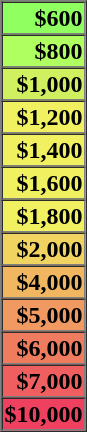<table border=1 cellspacing=0 cellpadding=1 width=50px|->
<tr>
<td bgcolor=#90FF60 align=right><strong>$600</strong></td>
</tr>
<tr>
<td bgcolor=#B0FF60 align=right><strong>$800</strong></td>
</tr>
<tr>
<td bgcolor=#D0F060 align=right><strong>$1,000</strong></td>
</tr>
<tr>
<td bgcolor=#F0F060 align=right><strong>$1,200</strong></td>
</tr>
<tr>
<td bgcolor=#F0F060 align=right><strong>$1,400</strong></td>
</tr>
<tr>
<td bgcolor=#F0F060 align=right><strong>$1,600</strong></td>
</tr>
<tr>
<td bgcolor=#F0F060 align=right><strong>$1,800</strong></td>
</tr>
<tr>
<td bgcolor=#F0D360 align=right><strong>$2,000</strong></td>
</tr>
<tr>
<td bgcolor=#F0B660 align=right><strong>$4,000</strong></td>
</tr>
<tr>
<td bgcolor=#F09960 align=right><strong>$5,000</strong></td>
</tr>
<tr>
<td bgcolor=#F07C60 align=right><strong>$6,000</strong></td>
</tr>
<tr>
<td bgcolor=#F05F60 align=right><strong>$7,000</strong></td>
</tr>
<tr>
<td bgcolor=#F04060 align=right><strong>$10,000</strong></td>
</tr>
</table>
